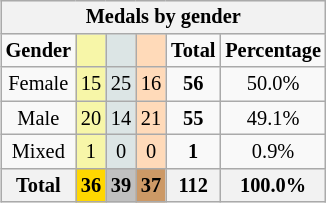<table class=wikitable style="font-size:85%; float:right;text-align:center">
<tr bgcolor=EFEFEF>
<th colspan=6>Medals by gender</th>
</tr>
<tr>
<td><strong>Gender</strong></td>
<td bgcolor=F7F6A8></td>
<td bgcolor=DCE5E5></td>
<td bgcolor=FFDAB9></td>
<td><strong>Total</strong></td>
<td><strong>Percentage</strong></td>
</tr>
<tr>
<td>Female</td>
<td bgcolor=F7F6A8>15</td>
<td bgcolor=DCE5E5>25</td>
<td bgcolor=FFDAB9>16</td>
<td><strong>56</strong></td>
<td>50.0%</td>
</tr>
<tr>
<td>Male</td>
<td bgcolor=F7F6A8>20</td>
<td bgcolor=DCE5E5>14</td>
<td bgcolor=FFDAB9>21</td>
<td><strong>55</strong></td>
<td>49.1%</td>
</tr>
<tr>
<td>Mixed</td>
<td bgcolor=F7F6A8>1</td>
<td bgcolor=DCE5E5>0</td>
<td bgcolor=FFDAB9>0</td>
<td><strong>1</strong></td>
<td>0.9%</td>
</tr>
<tr>
<th>Total</th>
<th style=background:gold>36</th>
<th style=background:silver>39</th>
<th style=background:#C96>37</th>
<th>112</th>
<th>100.0%</th>
</tr>
</table>
